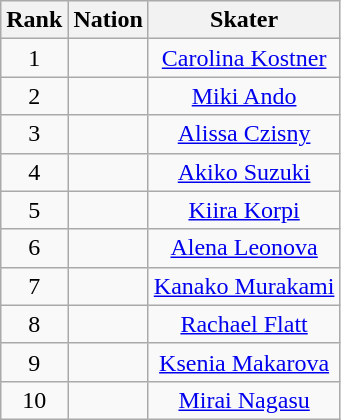<table class="wikitable sortable" style="text-align: center;">
<tr>
<th rowspan="2">Rank</th>
<th rowspan="2">Nation</th>
<th rowspan="2">Skater</th>
</tr>
<tr>
</tr>
<tr>
<td>1</td>
<td "style=text-align: left;"></td>
<td "style=text-align: left;"><a href='#'>Carolina Kostner</a></td>
</tr>
<tr>
<td>2</td>
<td "style=text-align: left;"></td>
<td "style=text-align: left;"><a href='#'>Miki Ando</a></td>
</tr>
<tr>
<td>3</td>
<td "style=text-align: left;"></td>
<td "style=text-align: left;"><a href='#'>Alissa Czisny</a></td>
</tr>
<tr>
<td>4</td>
<td "style=text-align: left;"></td>
<td "style=text-align: left;"><a href='#'>Akiko Suzuki</a></td>
</tr>
<tr>
<td>5</td>
<td "style=text-align: left;"></td>
<td "style=text-align: left;"><a href='#'>Kiira Korpi</a></td>
</tr>
<tr>
<td>6</td>
<td "style=text-align: left;"></td>
<td "style=text-align: left;"><a href='#'>Alena Leonova</a></td>
</tr>
<tr>
<td>7</td>
<td "style=text-align: left;"></td>
<td "style=text-align: left;"><a href='#'>Kanako Murakami</a></td>
</tr>
<tr>
<td>8</td>
<td "style=text-align: left;"></td>
<td "style=text-align: left;"><a href='#'>Rachael Flatt</a></td>
</tr>
<tr>
<td>9</td>
<td "style=text-align: left;"></td>
<td "style=text-align: left;"><a href='#'>Ksenia Makarova</a></td>
</tr>
<tr>
<td>10</td>
<td "style=text-align: left;"></td>
<td "style=text-align: left;"><a href='#'>Mirai Nagasu</a></td>
</tr>
</table>
